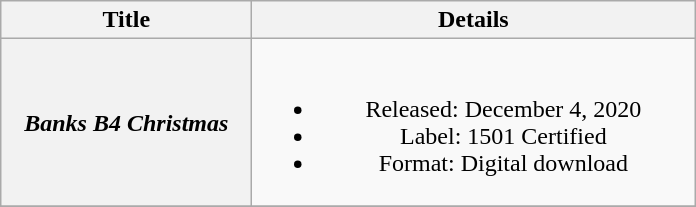<table class="wikitable plainrowheaders" style="text-align:center;">
<tr>
<th scope="col" style="width:10em;">Title</th>
<th scope="col" style="width:18em;">Details</th>
</tr>
<tr>
<th scope="row"><em>Banks B4 Christmas</em></th>
<td><br><ul><li>Released: December 4, 2020</li><li>Label: 1501 Certified</li><li>Format: Digital download</li></ul></td>
</tr>
<tr>
</tr>
</table>
